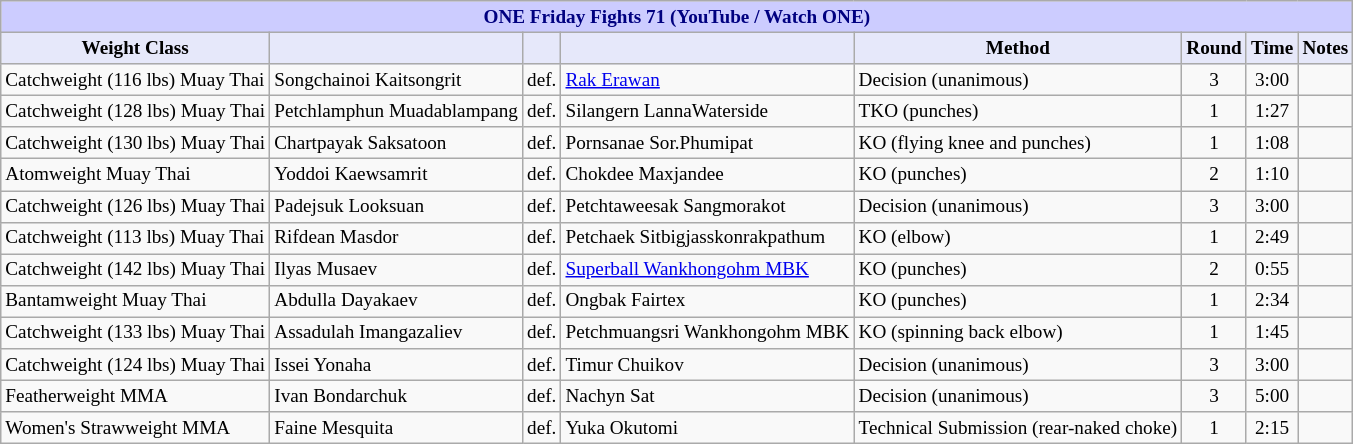<table class="wikitable" style="font-size: 80%;">
<tr>
<th colspan="8" style="background-color: #ccf; color: #000080; text-align: center;"><strong>ONE Friday Fights 71 (YouTube / Watch ONE)</strong></th>
</tr>
<tr>
<th colspan="1" style="background-color: #E6E8FA; color: #000000; text-align: center;">Weight Class</th>
<th colspan="1" style="background-color: #E6E8FA; color: #000000; text-align: center;"></th>
<th colspan="1" style="background-color: #E6E8FA; color: #000000; text-align: center;"></th>
<th colspan="1" style="background-color: #E6E8FA; color: #000000; text-align: center;"></th>
<th colspan="1" style="background-color: #E6E8FA; color: #000000; text-align: center;">Method</th>
<th colspan="1" style="background-color: #E6E8FA; color: #000000; text-align: center;">Round</th>
<th colspan="1" style="background-color: #E6E8FA; color: #000000; text-align: center;">Time</th>
<th colspan="1" style="background-color: #E6E8FA; color: #000000; text-align: center;">Notes</th>
</tr>
<tr>
<td>Catchweight (116 lbs) Muay Thai</td>
<td> Songchainoi Kaitsongrit</td>
<td>def.</td>
<td> <a href='#'>Rak Erawan</a></td>
<td>Decision (unanimous)</td>
<td align=center>3</td>
<td align=center>3:00</td>
<td></td>
</tr>
<tr>
<td>Catchweight (128 lbs) Muay Thai</td>
<td> Petchlamphun Muadablampang</td>
<td>def.</td>
<td> Silangern LannaWaterside</td>
<td>TKO (punches)</td>
<td align=center>1</td>
<td align=center>1:27</td>
<td></td>
</tr>
<tr>
<td>Catchweight (130 lbs) Muay Thai</td>
<td> Chartpayak Saksatoon</td>
<td>def.</td>
<td> Pornsanae Sor.Phumipat</td>
<td>KO (flying knee and punches)</td>
<td align=center>1</td>
<td align=center>1:08</td>
<td></td>
</tr>
<tr>
<td>Atomweight Muay Thai</td>
<td> Yoddoi Kaewsamrit</td>
<td>def.</td>
<td> Chokdee Maxjandee</td>
<td>KO (punches)</td>
<td align=center>2</td>
<td align=center>1:10</td>
<td></td>
</tr>
<tr>
<td>Catchweight (126 lbs) Muay Thai</td>
<td> Padejsuk Looksuan</td>
<td>def.</td>
<td> Petchtaweesak Sangmorakot</td>
<td>Decision (unanimous)</td>
<td align=center>3</td>
<td align=center>3:00</td>
<td></td>
</tr>
<tr>
<td>Catchweight (113 lbs) Muay Thai</td>
<td> Rifdean Masdor</td>
<td>def.</td>
<td> Petchaek Sitbigjasskonrakpathum</td>
<td>KO (elbow)</td>
<td align=center>1</td>
<td align=center>2:49</td>
<td></td>
</tr>
<tr>
<td>Catchweight (142 lbs) Muay Thai</td>
<td> Ilyas Musaev</td>
<td>def.</td>
<td> <a href='#'>Superball Wankhongohm MBK</a></td>
<td>KO (punches)</td>
<td align=center>2</td>
<td align=center>0:55</td>
<td></td>
</tr>
<tr>
<td>Bantamweight Muay Thai</td>
<td> Abdulla Dayakaev</td>
<td>def.</td>
<td> Ongbak Fairtex</td>
<td>KO (punches)</td>
<td align=center>1</td>
<td align=center>2:34</td>
<td></td>
</tr>
<tr>
<td>Catchweight (133 lbs) Muay Thai</td>
<td> Assadulah Imangazaliev</td>
<td>def.</td>
<td> Petchmuangsri Wankhongohm MBK</td>
<td>KO (spinning back elbow)</td>
<td align=center>1</td>
<td align=center>1:45</td>
<td></td>
</tr>
<tr>
<td>Catchweight (124 lbs) Muay Thai</td>
<td> Issei Yonaha</td>
<td>def.</td>
<td> Timur Chuikov</td>
<td>Decision (unanimous)</td>
<td align=center>3</td>
<td align=center>3:00</td>
<td></td>
</tr>
<tr>
<td>Featherweight MMA</td>
<td> Ivan Bondarchuk</td>
<td>def.</td>
<td> Nachyn Sat</td>
<td>Decision (unanimous)</td>
<td align=center>3</td>
<td align=center>5:00</td>
<td></td>
</tr>
<tr>
<td>Women's Strawweight MMA</td>
<td> Faine Mesquita</td>
<td>def.</td>
<td> Yuka Okutomi</td>
<td>Technical Submission (rear-naked choke)</td>
<td align=center>1</td>
<td align=center>2:15</td>
<td></td>
</tr>
</table>
